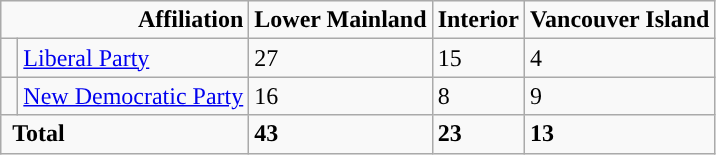<table class="wikitable">
<tr>
<td colspan="2" rowspan="1" align="right" valign="top"><strong>Affiliation</strong></td>
<td valign="top"><strong>Lower Mainland</strong><br></td>
<td valign="top"><strong>Interior</strong><br></td>
<td valign="top"><strong>Vancouver Island</strong><br></td>
</tr>
<tr>
<td> </td>
<td><a href='#'>Liberal Party</a></td>
<td>27</td>
<td>15</td>
<td>4</td>
</tr>
<tr>
<td> </td>
<td><a href='#'>New Democratic Party</a></td>
<td>16</td>
<td>8</td>
<td>9</td>
</tr>
<tr>
<td colspan="2" rowspan="1"> <strong>Total</strong><br></td>
<td><strong>43</strong></td>
<td><strong>23</strong></td>
<td><strong>13</strong></td>
</tr>
</table>
